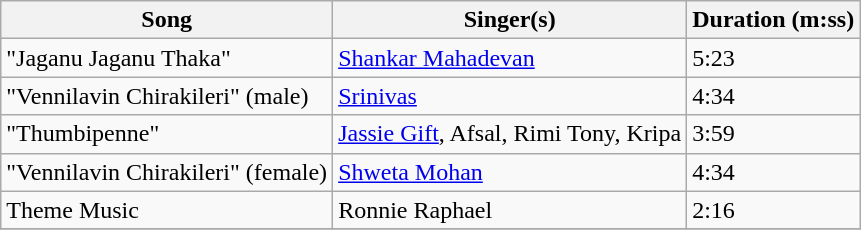<table class="wikitable sortable">
<tr>
<th>Song</th>
<th>Singer(s)</th>
<th>Duration (m:ss)</th>
</tr>
<tr>
<td>"Jaganu Jaganu Thaka"</td>
<td><a href='#'>Shankar Mahadevan</a></td>
<td>5:23</td>
</tr>
<tr>
<td>"Vennilavin Chirakileri" (male)</td>
<td><a href='#'>Srinivas</a></td>
<td>4:34</td>
</tr>
<tr>
<td>"Thumbipenne"</td>
<td><a href='#'>Jassie Gift</a>, Afsal, Rimi Tony, Kripa</td>
<td>3:59</td>
</tr>
<tr>
<td>"Vennilavin Chirakileri" (female)</td>
<td><a href='#'>Shweta Mohan</a></td>
<td>4:34</td>
</tr>
<tr>
<td>Theme Music</td>
<td>Ronnie Raphael</td>
<td>2:16</td>
</tr>
<tr>
</tr>
</table>
